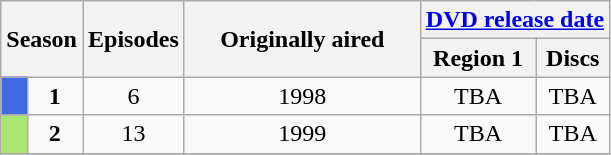<table class="wikitable">
<tr>
<th colspan="2" rowspan="2">Season</th>
<th rowspan="2">Episodes</th>
<th width="150" rowspan="2">Originally aired</th>
<th colspan="2"><a href='#'>DVD release date</a></th>
</tr>
<tr>
<th>Region 1</th>
<th>Discs</th>
</tr>
<tr>
<td bgcolor="#4169e1" height="10px"></td>
<td align="center"><strong>1</strong></td>
<td align="center">6</td>
<td align="center">1998</td>
<td align="center">TBA</td>
<td align="center">TBA</td>
</tr>
<tr>
<td bgcolor="#ABE673" height="10px"></td>
<td align="center"><strong>2</strong></td>
<td align="center">13</td>
<td align="center">1999</td>
<td align="center">TBA</td>
<td align="center">TBA</td>
</tr>
<tr>
</tr>
</table>
